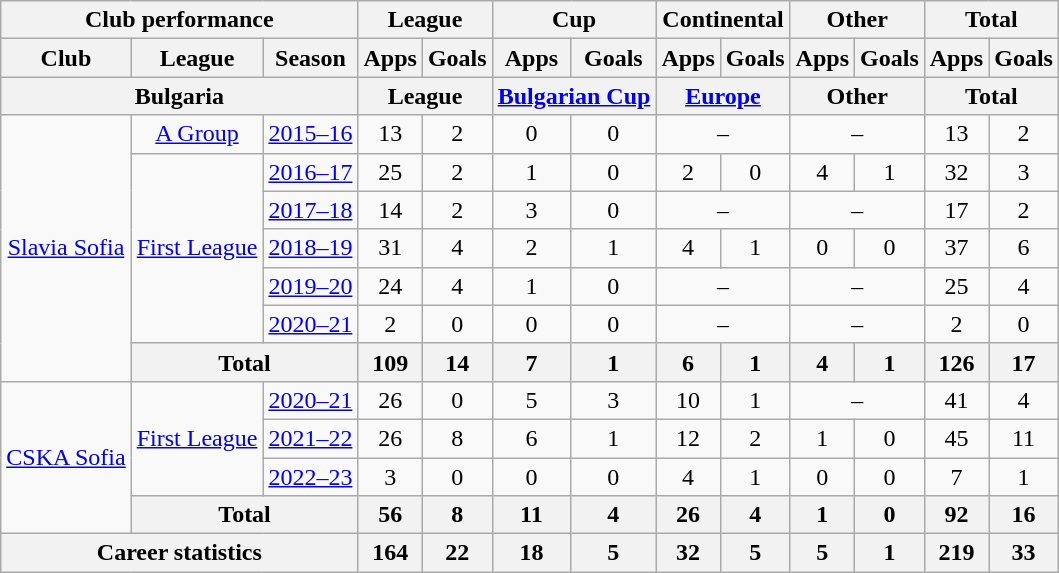<table class="wikitable" style="text-align: center">
<tr>
<th Colspan="3">Club performance</th>
<th Colspan="2">League</th>
<th Colspan="2">Cup</th>
<th Colspan="2">Continental</th>
<th Colspan="2">Other</th>
<th Colspan="3">Total</th>
</tr>
<tr>
<th>Club</th>
<th>League</th>
<th>Season</th>
<th>Apps</th>
<th>Goals</th>
<th>Apps</th>
<th>Goals</th>
<th>Apps</th>
<th>Goals</th>
<th>Apps</th>
<th>Goals</th>
<th>Apps</th>
<th>Goals</th>
</tr>
<tr>
<th Colspan="3">Bulgaria</th>
<th Colspan="2">League</th>
<th Colspan="2"><a href='#'>Bulgarian Cup</a></th>
<th Colspan="2"><a href='#'>Europe</a></th>
<th Colspan="2">Other</th>
<th Colspan="2">Total</th>
</tr>
<tr>
<td rowspan="7" valign="center"><a href='#'>Slavia Sofia</a></td>
<td rowspan="1"><a href='#'>A Group</a></td>
<td><a href='#'>2015–16</a></td>
<td>13</td>
<td>2</td>
<td>0</td>
<td>0</td>
<td colspan="2">–</td>
<td colspan="2">–</td>
<td>13</td>
<td>2</td>
</tr>
<tr>
<td rowspan="5"><a href='#'>First League</a></td>
<td><a href='#'>2016–17</a></td>
<td>25</td>
<td>2</td>
<td>1</td>
<td>0</td>
<td>2</td>
<td>0</td>
<td>4</td>
<td>1</td>
<td>32</td>
<td>3</td>
</tr>
<tr>
<td><a href='#'>2017–18</a></td>
<td>14</td>
<td>2</td>
<td>3</td>
<td>0</td>
<td colspan="2">–</td>
<td colspan="2">–</td>
<td>17</td>
<td>2</td>
</tr>
<tr>
<td><a href='#'>2018–19</a></td>
<td>31</td>
<td>4</td>
<td>2</td>
<td>1</td>
<td>4</td>
<td>1</td>
<td>0</td>
<td>0</td>
<td>37</td>
<td>6</td>
</tr>
<tr>
<td><a href='#'>2019–20</a></td>
<td>24</td>
<td>4</td>
<td>1</td>
<td>0</td>
<td colspan="2">–</td>
<td colspan="2">–</td>
<td>25</td>
<td>4</td>
</tr>
<tr>
<td><a href='#'>2020–21</a></td>
<td>2</td>
<td>0</td>
<td>0</td>
<td>0</td>
<td colspan="2">–</td>
<td colspan="2">–</td>
<td>2</td>
<td>0</td>
</tr>
<tr>
<th colspan=2>Total</th>
<th>109</th>
<th>14</th>
<th>7</th>
<th>1</th>
<th>6</th>
<th>1</th>
<th>4</th>
<th>1</th>
<th>126</th>
<th>17</th>
</tr>
<tr>
<td align=center valign=center rowspan=4><a href='#'>CSKA Sofia</a></td>
<td rowspan=3><a href='#'>First League</a></td>
<td><a href='#'>2020–21</a></td>
<td>26</td>
<td>0</td>
<td>5</td>
<td>3</td>
<td>10</td>
<td>1</td>
<td colspan="2">–</td>
<td>41</td>
<td>4</td>
</tr>
<tr>
<td><a href='#'>2021–22</a></td>
<td>26</td>
<td>8</td>
<td>6</td>
<td>1</td>
<td>12</td>
<td>2</td>
<td>1</td>
<td>0</td>
<td>45</td>
<td>11</td>
</tr>
<tr>
<td><a href='#'>2022–23</a></td>
<td>3</td>
<td>0</td>
<td>0</td>
<td>0</td>
<td>4</td>
<td>1</td>
<td>0</td>
<td>0</td>
<td>7</td>
<td>1</td>
</tr>
<tr>
<th colspan=2>Total</th>
<th>56</th>
<th>8</th>
<th>11</th>
<th>4</th>
<th>26</th>
<th>4</th>
<th>1</th>
<th>0</th>
<th>92</th>
<th>16</th>
</tr>
<tr>
<th colspan="3">Career statistics</th>
<th>164</th>
<th>22</th>
<th>18</th>
<th>5</th>
<th>32</th>
<th>5</th>
<th>5</th>
<th>1</th>
<th>219</th>
<th>33</th>
</tr>
</table>
